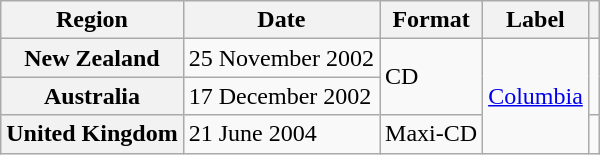<table class="wikitable plainrowheaders">
<tr>
<th scope="col">Region</th>
<th scope="col">Date</th>
<th scope="col">Format</th>
<th scope="col">Label</th>
<th scope="col"></th>
</tr>
<tr>
<th scope="row">New Zealand</th>
<td>25 November 2002</td>
<td rowspan="2">CD</td>
<td rowspan="3"><a href='#'>Columbia</a></td>
<td rowspan="2"></td>
</tr>
<tr>
<th scope="row">Australia</th>
<td>17 December 2002</td>
</tr>
<tr>
<th scope="row">United Kingdom</th>
<td>21 June 2004</td>
<td>Maxi-CD</td>
<td></td>
</tr>
</table>
